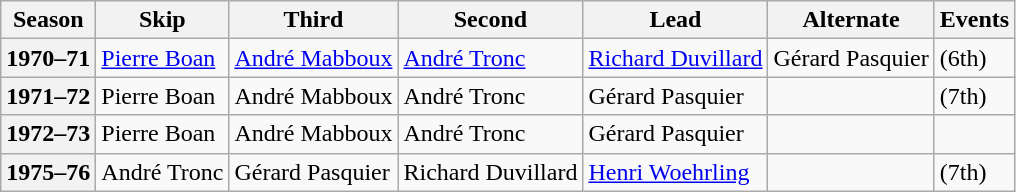<table class="wikitable">
<tr>
<th scope="col">Season</th>
<th scope="col">Skip</th>
<th scope="col">Third</th>
<th scope="col">Second</th>
<th scope="col">Lead</th>
<th scope="col">Alternate</th>
<th scope="col">Events</th>
</tr>
<tr>
<th scope="row">1970–71</th>
<td><a href='#'>Pierre Boan</a></td>
<td><a href='#'>André Mabboux</a></td>
<td><a href='#'>André Tronc</a></td>
<td><a href='#'>Richard Duvillard</a></td>
<td>Gérard Pasquier</td>
<td> (6th)</td>
</tr>
<tr>
<th scope="row">1971–72</th>
<td>Pierre Boan</td>
<td>André Mabboux</td>
<td>André Tronc</td>
<td>Gérard Pasquier</td>
<td></td>
<td> (7th)</td>
</tr>
<tr>
<th scope="row">1972–73</th>
<td>Pierre Boan</td>
<td>André Mabboux</td>
<td>André Tronc</td>
<td>Gérard Pasquier</td>
<td></td>
<td> </td>
</tr>
<tr>
<th scope="row">1975–76</th>
<td>André Tronc</td>
<td>Gérard Pasquier</td>
<td>Richard Duvillard</td>
<td><a href='#'>Henri Woehrling</a></td>
<td></td>
<td> (7th)</td>
</tr>
</table>
